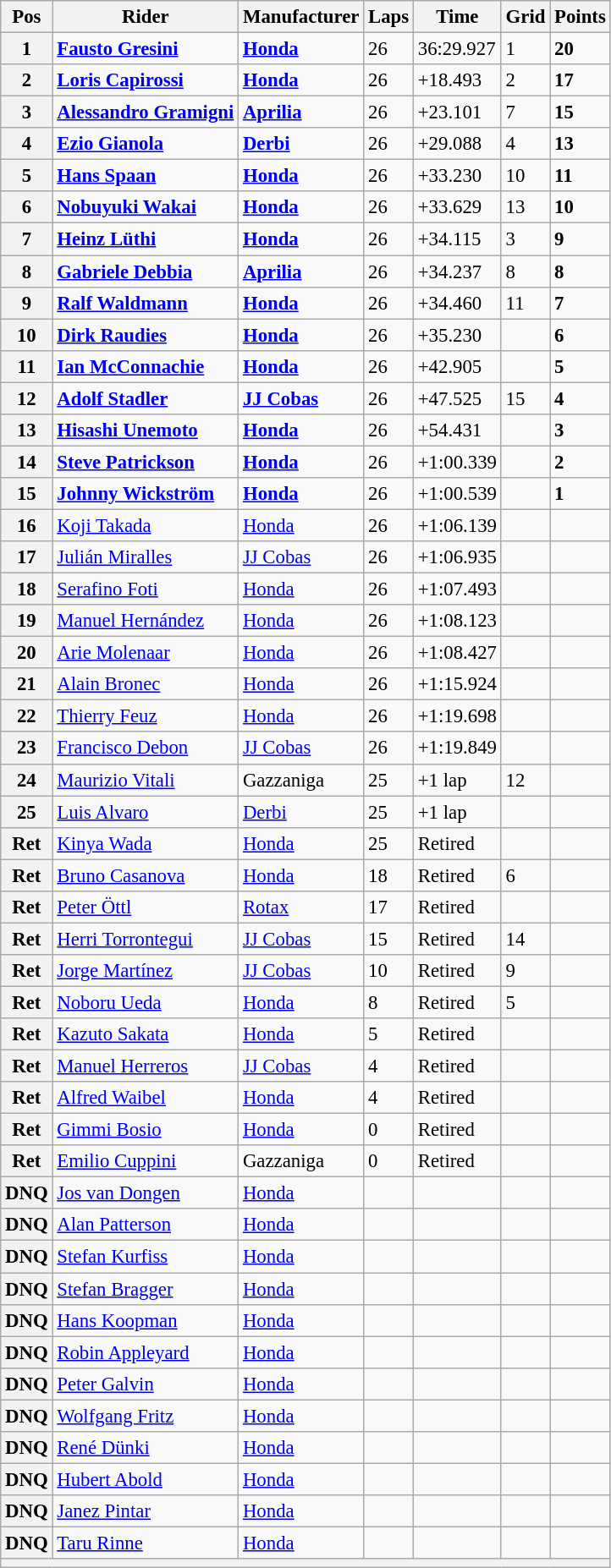<table class="wikitable" style="font-size: 95%;">
<tr>
<th>Pos</th>
<th>Rider</th>
<th>Manufacturer</th>
<th>Laps</th>
<th>Time</th>
<th>Grid</th>
<th>Points</th>
</tr>
<tr>
<th>1</th>
<td> <strong><a href='#'>Fausto Gresini</a></strong></td>
<td><strong><a href='#'>Honda</a></strong></td>
<td>26</td>
<td>36:29.927</td>
<td>1</td>
<td><strong>20</strong></td>
</tr>
<tr>
<th>2</th>
<td> <strong><a href='#'>Loris Capirossi</a></strong></td>
<td><strong><a href='#'>Honda</a></strong></td>
<td>26</td>
<td>+18.493</td>
<td>2</td>
<td><strong>17</strong></td>
</tr>
<tr>
<th>3</th>
<td> <strong><a href='#'>Alessandro Gramigni</a></strong></td>
<td><strong><a href='#'>Aprilia</a></strong></td>
<td>26</td>
<td>+23.101</td>
<td>7</td>
<td><strong>15</strong></td>
</tr>
<tr>
<th>4</th>
<td> <strong><a href='#'>Ezio Gianola</a></strong></td>
<td><strong><a href='#'>Derbi</a></strong></td>
<td>26</td>
<td>+29.088</td>
<td>4</td>
<td><strong>13</strong></td>
</tr>
<tr>
<th>5</th>
<td> <strong><a href='#'>Hans Spaan</a></strong></td>
<td><strong><a href='#'>Honda</a></strong></td>
<td>26</td>
<td>+33.230</td>
<td>10</td>
<td><strong>11</strong></td>
</tr>
<tr>
<th>6</th>
<td> <strong><a href='#'>Nobuyuki Wakai</a></strong></td>
<td><strong><a href='#'>Honda</a></strong></td>
<td>26</td>
<td>+33.629</td>
<td>13</td>
<td><strong>10</strong></td>
</tr>
<tr>
<th>7</th>
<td> <strong><a href='#'>Heinz Lüthi</a></strong></td>
<td><strong><a href='#'>Honda</a></strong></td>
<td>26</td>
<td>+34.115</td>
<td>3</td>
<td><strong>9</strong></td>
</tr>
<tr>
<th>8</th>
<td> <strong><a href='#'>Gabriele Debbia</a></strong></td>
<td><strong><a href='#'>Aprilia</a></strong></td>
<td>26</td>
<td>+34.237</td>
<td>8</td>
<td><strong>8</strong></td>
</tr>
<tr>
<th>9</th>
<td> <strong><a href='#'>Ralf Waldmann</a></strong></td>
<td><strong><a href='#'>Honda</a></strong></td>
<td>26</td>
<td>+34.460</td>
<td>11</td>
<td><strong>7</strong></td>
</tr>
<tr>
<th>10</th>
<td> <strong><a href='#'>Dirk Raudies</a></strong></td>
<td><strong><a href='#'>Honda</a></strong></td>
<td>26</td>
<td>+35.230</td>
<td></td>
<td><strong>6</strong></td>
</tr>
<tr>
<th>11</th>
<td> <strong><a href='#'>Ian McConnachie</a></strong></td>
<td><strong><a href='#'>Honda</a></strong></td>
<td>26</td>
<td>+42.905</td>
<td></td>
<td><strong>5</strong></td>
</tr>
<tr>
<th>12</th>
<td> <strong><a href='#'>Adolf Stadler</a></strong></td>
<td><strong><a href='#'>JJ Cobas</a></strong></td>
<td>26</td>
<td>+47.525</td>
<td>15</td>
<td><strong>4</strong></td>
</tr>
<tr>
<th>13</th>
<td> <strong><a href='#'>Hisashi Unemoto</a></strong></td>
<td><strong><a href='#'>Honda</a></strong></td>
<td>26</td>
<td>+54.431</td>
<td></td>
<td><strong>3</strong></td>
</tr>
<tr>
<th>14</th>
<td> <strong><a href='#'>Steve Patrickson</a></strong></td>
<td><strong><a href='#'>Honda</a></strong></td>
<td>26</td>
<td>+1:00.339</td>
<td></td>
<td><strong>2</strong></td>
</tr>
<tr>
<th>15</th>
<td> <strong><a href='#'>Johnny Wickström</a></strong></td>
<td><strong><a href='#'>Honda</a></strong></td>
<td>26</td>
<td>+1:00.539</td>
<td></td>
<td><strong>1</strong></td>
</tr>
<tr>
<th>16</th>
<td> <a href='#'>Koji Takada</a></td>
<td><a href='#'>Honda</a></td>
<td>26</td>
<td>+1:06.139</td>
<td></td>
<td></td>
</tr>
<tr>
<th>17</th>
<td> <a href='#'>Julián Miralles</a></td>
<td><a href='#'>JJ Cobas</a></td>
<td>26</td>
<td>+1:06.935</td>
<td></td>
<td></td>
</tr>
<tr>
<th>18</th>
<td> <a href='#'>Serafino Foti</a></td>
<td><a href='#'>Honda</a></td>
<td>26</td>
<td>+1:07.493</td>
<td></td>
<td></td>
</tr>
<tr>
<th>19</th>
<td> <a href='#'>Manuel Hernández</a></td>
<td><a href='#'>Honda</a></td>
<td>26</td>
<td>+1:08.123</td>
<td></td>
<td></td>
</tr>
<tr>
<th>20</th>
<td> <a href='#'>Arie Molenaar</a></td>
<td><a href='#'>Honda</a></td>
<td>26</td>
<td>+1:08.427</td>
<td></td>
<td></td>
</tr>
<tr>
<th>21</th>
<td> <a href='#'>Alain Bronec</a></td>
<td><a href='#'>Honda</a></td>
<td>26</td>
<td>+1:15.924</td>
<td></td>
<td></td>
</tr>
<tr>
<th>22</th>
<td> <a href='#'>Thierry Feuz</a></td>
<td><a href='#'>Honda</a></td>
<td>26</td>
<td>+1:19.698</td>
<td></td>
<td></td>
</tr>
<tr>
<th>23</th>
<td> <a href='#'>Francisco Debon</a></td>
<td><a href='#'>JJ Cobas</a></td>
<td>26</td>
<td>+1:19.849</td>
<td></td>
<td></td>
</tr>
<tr>
<th>24</th>
<td> <a href='#'>Maurizio Vitali</a></td>
<td>Gazzaniga</td>
<td>25</td>
<td>+1 lap</td>
<td>12</td>
<td></td>
</tr>
<tr>
<th>25</th>
<td> <a href='#'>Luis Alvaro</a></td>
<td><a href='#'>Derbi</a></td>
<td>25</td>
<td>+1 lap</td>
<td></td>
<td></td>
</tr>
<tr>
<th>Ret</th>
<td> <a href='#'>Kinya Wada</a></td>
<td><a href='#'>Honda</a></td>
<td>25</td>
<td>Retired</td>
<td></td>
<td></td>
</tr>
<tr>
<th>Ret</th>
<td> <a href='#'>Bruno Casanova</a></td>
<td><a href='#'>Honda</a></td>
<td>18</td>
<td>Retired</td>
<td>6</td>
<td></td>
</tr>
<tr>
<th>Ret</th>
<td> <a href='#'>Peter Öttl</a></td>
<td><a href='#'>Rotax</a></td>
<td>17</td>
<td>Retired</td>
<td></td>
<td></td>
</tr>
<tr>
<th>Ret</th>
<td> <a href='#'>Herri Torrontegui</a></td>
<td><a href='#'>JJ Cobas</a></td>
<td>15</td>
<td>Retired</td>
<td>14</td>
<td></td>
</tr>
<tr>
<th>Ret</th>
<td> <a href='#'>Jorge Martínez</a></td>
<td><a href='#'>JJ Cobas</a></td>
<td>10</td>
<td>Retired</td>
<td>9</td>
<td></td>
</tr>
<tr>
<th>Ret</th>
<td> <a href='#'>Noboru Ueda</a></td>
<td><a href='#'>Honda</a></td>
<td>8</td>
<td>Retired</td>
<td>5</td>
<td></td>
</tr>
<tr>
<th>Ret</th>
<td> <a href='#'>Kazuto Sakata</a></td>
<td><a href='#'>Honda</a></td>
<td>5</td>
<td>Retired</td>
<td></td>
<td></td>
</tr>
<tr>
<th>Ret</th>
<td> <a href='#'>Manuel Herreros</a></td>
<td><a href='#'>JJ Cobas</a></td>
<td>4</td>
<td>Retired</td>
<td></td>
<td></td>
</tr>
<tr>
<th>Ret</th>
<td> <a href='#'>Alfred Waibel</a></td>
<td><a href='#'>Honda</a></td>
<td>4</td>
<td>Retired</td>
<td></td>
<td></td>
</tr>
<tr>
<th>Ret</th>
<td> <a href='#'>Gimmi Bosio</a></td>
<td><a href='#'>Honda</a></td>
<td>0</td>
<td>Retired</td>
<td></td>
<td></td>
</tr>
<tr>
<th>Ret</th>
<td> <a href='#'>Emilio Cuppini</a></td>
<td>Gazzaniga</td>
<td>0</td>
<td>Retired</td>
<td></td>
<td></td>
</tr>
<tr>
<th>DNQ</th>
<td> <a href='#'>Jos van Dongen</a></td>
<td><a href='#'>Honda</a></td>
<td></td>
<td></td>
<td></td>
<td></td>
</tr>
<tr>
<th>DNQ</th>
<td> <a href='#'>Alan Patterson</a></td>
<td><a href='#'>Honda</a></td>
<td></td>
<td></td>
<td></td>
<td></td>
</tr>
<tr>
<th>DNQ</th>
<td> <a href='#'>Stefan Kurfiss</a></td>
<td><a href='#'>Honda</a></td>
<td></td>
<td></td>
<td></td>
<td></td>
</tr>
<tr>
<th>DNQ</th>
<td> <a href='#'>Stefan Bragger</a></td>
<td><a href='#'>Honda</a></td>
<td></td>
<td></td>
<td></td>
<td></td>
</tr>
<tr>
<th>DNQ</th>
<td> <a href='#'>Hans Koopman</a></td>
<td><a href='#'>Honda</a></td>
<td></td>
<td></td>
<td></td>
<td></td>
</tr>
<tr>
<th>DNQ</th>
<td> <a href='#'>Robin Appleyard</a></td>
<td><a href='#'>Honda</a></td>
<td></td>
<td></td>
<td></td>
<td></td>
</tr>
<tr>
<th>DNQ</th>
<td> <a href='#'>Peter Galvin</a></td>
<td><a href='#'>Honda</a></td>
<td></td>
<td></td>
<td></td>
<td></td>
</tr>
<tr>
<th>DNQ</th>
<td> <a href='#'>Wolfgang Fritz</a></td>
<td><a href='#'>Honda</a></td>
<td></td>
<td></td>
<td></td>
<td></td>
</tr>
<tr>
<th>DNQ</th>
<td> <a href='#'>René Dünki</a></td>
<td><a href='#'>Honda</a></td>
<td></td>
<td></td>
<td></td>
<td></td>
</tr>
<tr>
<th>DNQ</th>
<td> <a href='#'>Hubert Abold</a></td>
<td><a href='#'>Honda</a></td>
<td></td>
<td></td>
<td></td>
<td></td>
</tr>
<tr>
<th>DNQ</th>
<td> <a href='#'>Janez Pintar</a></td>
<td><a href='#'>Honda</a></td>
<td></td>
<td></td>
<td></td>
<td></td>
</tr>
<tr>
<th>DNQ</th>
<td> <a href='#'>Taru Rinne</a></td>
<td><a href='#'>Honda</a></td>
<td></td>
<td></td>
<td></td>
<td></td>
</tr>
<tr>
<th colspan=7></th>
</tr>
</table>
